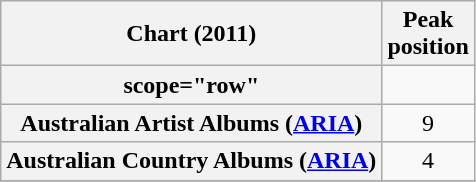<table class="wikitable sortable plainrowheaders">
<tr>
<th scope="col">Chart (2011)</th>
<th scope="col">Peak<br>position</th>
</tr>
<tr>
<th>scope="row"</th>
</tr>
<tr>
<th scope="row">Australian Artist Albums (<a href='#'>ARIA</a>)</th>
<td align="center">9</td>
</tr>
<tr>
<th scope="row">Australian Country Albums (<a href='#'>ARIA</a>)</th>
<td align="center">4</td>
</tr>
<tr>
</tr>
</table>
